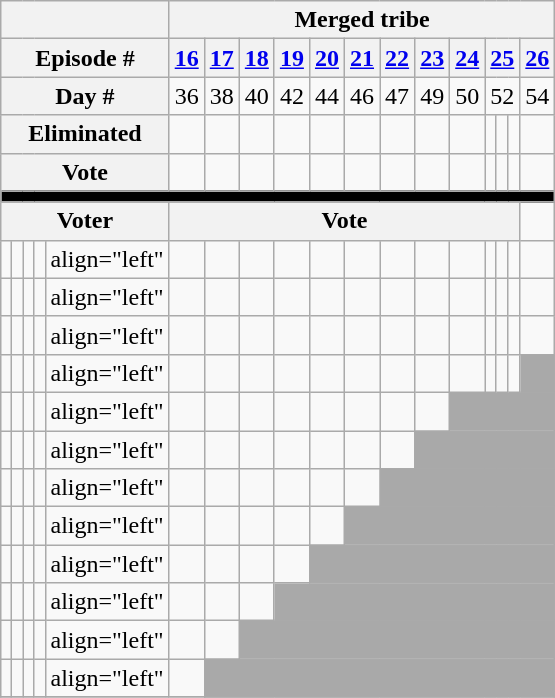<table class="wikitable" style="text-align:center; white-space:nowrap;">
<tr>
<th colspan="5"></th>
<th colspan="13">Merged tribe</th>
</tr>
<tr>
<th colspan="5">Episode #</th>
<th><a href='#'>16</a></th>
<th><a href='#'>17</a></th>
<th><a href='#'>18</a></th>
<th><a href='#'>19</a></th>
<th><a href='#'>20</a></th>
<th><a href='#'>21</a></th>
<th><a href='#'>22</a></th>
<th><a href='#'>23</a></th>
<th><a href='#'>24</a></th>
<th colspan=3><a href='#'>25</a></th>
<th><a href='#'>26</a></th>
</tr>
<tr>
<th colspan="5">Day #</th>
<td>36</td>
<td>38</td>
<td>40</td>
<td>42</td>
<td>44</td>
<td>46</td>
<td>47</td>
<td>49</td>
<td>50</td>
<td colspan=3>52</td>
<td>54</td>
</tr>
<tr>
<th colspan="5">Eliminated</th>
<td></td>
<td></td>
<td></td>
<td></td>
<td></td>
<td></td>
<td></td>
<td></td>
<td></td>
<td></td>
<td></td>
<td></td>
<td></td>
</tr>
<tr>
<th colspan="5">Vote</th>
<td></td>
<td></td>
<td></td>
<td></td>
<td></td>
<td></td>
<td></td>
<td></td>
<td></td>
<td></td>
<td></td>
<td></td>
<td></td>
</tr>
<tr>
<td colspan="18" bgcolor="black"></td>
</tr>
<tr>
<th colspan="5">Voter</th>
<th colspan="12" align="center">Vote</th>
</tr>
<tr>
<td></td>
<td></td>
<td></td>
<td></td>
<td>align="left" </td>
<td></td>
<td></td>
<td></td>
<td></td>
<td></td>
<td></td>
<td></td>
<td></td>
<td></td>
<td></td>
<td></td>
<td></td>
<td></td>
</tr>
<tr>
<td></td>
<td></td>
<td></td>
<td></td>
<td>align="left" </td>
<td></td>
<td></td>
<td></td>
<td></td>
<td></td>
<td></td>
<td></td>
<td></td>
<td></td>
<td></td>
<td></td>
<td></td>
<td></td>
</tr>
<tr>
<td></td>
<td></td>
<td></td>
<td></td>
<td>align="left" </td>
<td></td>
<td></td>
<td></td>
<td></td>
<td></td>
<td></td>
<td></td>
<td></td>
<td></td>
<td></td>
<td></td>
<td></td>
<td></td>
</tr>
<tr>
<td></td>
<td></td>
<td></td>
<td></td>
<td>align="left" </td>
<td></td>
<td></td>
<td></td>
<td></td>
<td></td>
<td></td>
<td></td>
<td></td>
<td></td>
<td></td>
<td></td>
<td></td>
<td colspan="4" style="background:darkgrey;"></td>
</tr>
<tr>
<td></td>
<td></td>
<td></td>
<td></td>
<td>align="left" </td>
<td></td>
<td></td>
<td></td>
<td></td>
<td></td>
<td></td>
<td></td>
<td></td>
<td colspan="6" style="background:darkgrey;"></td>
</tr>
<tr>
<td></td>
<td></td>
<td></td>
<td></td>
<td>align="left" </td>
<td></td>
<td></td>
<td></td>
<td></td>
<td></td>
<td></td>
<td></td>
<td colspan="7" style="background:darkgrey;"></td>
</tr>
<tr>
<td></td>
<td></td>
<td></td>
<td></td>
<td>align="left" </td>
<td></td>
<td></td>
<td></td>
<td></td>
<td></td>
<td></td>
<td colspan="8" style="background:darkgrey;"></td>
</tr>
<tr>
<td></td>
<td></td>
<td></td>
<td></td>
<td>align="left" </td>
<td></td>
<td></td>
<td></td>
<td></td>
<td></td>
<td colspan="9" style="background:darkgrey;"></td>
</tr>
<tr>
<td></td>
<td></td>
<td></td>
<td></td>
<td>align="left" </td>
<td></td>
<td></td>
<td></td>
<td></td>
<td colspan="10" style="background:darkgrey;"></td>
</tr>
<tr>
<td></td>
<td></td>
<td></td>
<td></td>
<td>align="left" </td>
<td></td>
<td></td>
<td></td>
<td colspan="11" style="background:darkgrey;"></td>
</tr>
<tr>
<td></td>
<td></td>
<td></td>
<td></td>
<td>align="left" </td>
<td></td>
<td></td>
<td colspan="12" style="background:darkgrey;"></td>
</tr>
<tr>
<td></td>
<td></td>
<td></td>
<td></td>
<td>align="left" </td>
<td></td>
<td colspan="13" style="background:darkgrey;"></td>
</tr>
<tr>
</tr>
</table>
